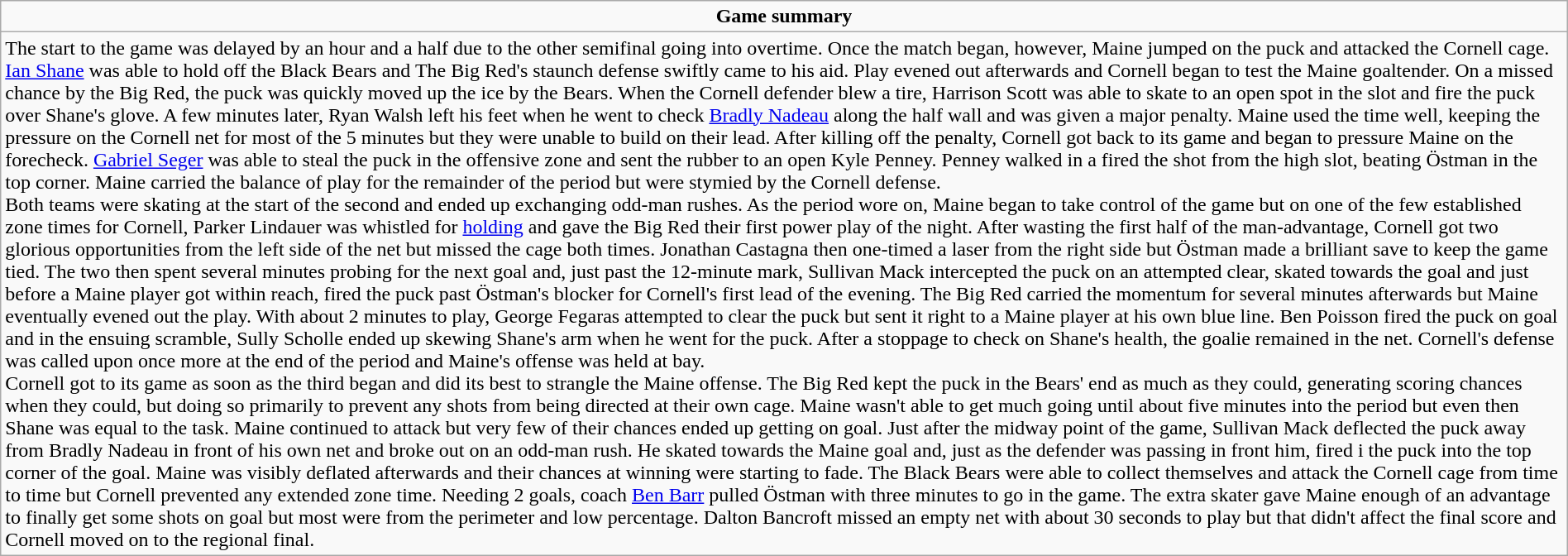<table role="presentation" class="wikitable mw-collapsible autocollapse" width=100%>
<tr>
<td align=center><strong>Game summary</strong></td>
</tr>
<tr>
<td>The start to the game was delayed by an hour and a half due to the other semifinal going into overtime. Once the match began, however, Maine jumped on the puck and attacked the Cornell cage. <a href='#'>Ian Shane</a> was able to hold off the Black Bears and The Big Red's staunch defense swiftly came to his aid. Play evened out afterwards and Cornell began to test the Maine goaltender. On a missed chance by the Big Red, the puck was quickly moved up the ice by the Bears. When the Cornell defender blew a tire, Harrison Scott was able to skate to an open spot in the slot and fire the puck over Shane's glove. A few minutes later, Ryan Walsh left his feet when he went to check <a href='#'>Bradly Nadeau</a> along the half wall and was given a major penalty. Maine used the time well, keeping the pressure on the Cornell net for most of the 5 minutes but they were unable to build on their lead. After killing off the penalty, Cornell got back to its game and began to pressure Maine on the forecheck. <a href='#'>Gabriel Seger</a> was able to steal the puck in the offensive zone and sent the rubber to an open Kyle Penney. Penney walked in a fired the shot from the high slot, beating Östman in the top corner. Maine carried the balance of play for the remainder of the period but were stymied by the Cornell defense.<br>Both teams were skating at the start of the second and ended up exchanging odd-man rushes. As the period wore on, Maine began to take control of the game but on one of the few established zone times for Cornell, Parker Lindauer was whistled for <a href='#'>holding</a> and gave the Big Red their first power play of the night. After wasting the first half of the man-advantage, Cornell got two glorious opportunities from the left side of the net but missed the cage both times. Jonathan Castagna then one-timed a laser from the right side but Östman made a brilliant save to keep the game tied. The two then spent several minutes probing for the next goal and, just past the 12-minute mark, Sullivan Mack intercepted the puck on an attempted clear, skated towards the goal and just before a Maine player got within reach, fired the puck past Östman's blocker for Cornell's first lead of the evening. The Big Red carried the momentum for several minutes afterwards but Maine eventually evened out the play. With about 2 minutes to play, George Fegaras attempted to clear the puck but sent it right to a Maine player at his own blue line. Ben Poisson fired the puck on goal and in the ensuing scramble, Sully Scholle ended up skewing Shane's arm when he went for the puck. After a stoppage to check on Shane's health, the goalie remained in the net. Cornell's defense was called upon once more at the end of the period and Maine's offense was held at bay.<br>Cornell got to its game as soon as the third began and did its best to strangle the Maine offense. The Big Red kept the puck in the Bears' end as much as they could, generating scoring chances when they could, but doing so primarily to prevent any shots from being directed at their own cage. Maine wasn't able to get much going until about five minutes into the period but even then Shane was equal to the task. Maine continued to attack but very few of their chances ended up getting on goal. Just after the midway point of the game, Sullivan Mack deflected the puck away from Bradly Nadeau in front of his own net and broke out on an odd-man rush. He skated towards the Maine goal and, just as the defender was passing in front him, fired i the puck into the top corner of the goal. Maine was visibly deflated afterwards and their chances at winning were starting to fade. The Black Bears were able to collect themselves and attack the Cornell cage from time to time but Cornell prevented any extended zone time. Needing 2 goals, coach <a href='#'>Ben Barr</a> pulled Östman with three minutes to go in the game. The extra skater gave Maine enough of an advantage to finally get some shots on goal but most were from the perimeter and low percentage. Dalton Bancroft missed an empty net with about 30 seconds to play but that didn't affect the final score and Cornell moved on to the regional final.</td>
</tr>
</table>
